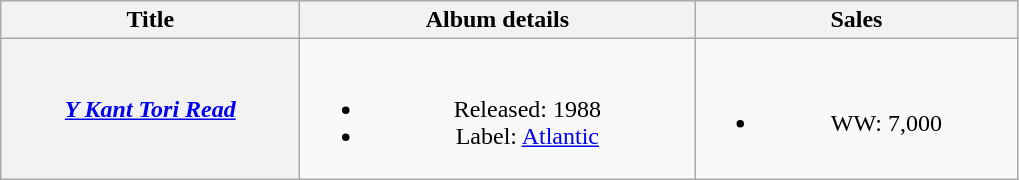<table class="wikitable plainrowheaders" style="text-align:center;">
<tr>
<th scope="col" style="width:12em;">Title</th>
<th scope="col" style="width:16em;">Album details</th>
<th scope="col" style="width:13em;">Sales</th>
</tr>
<tr>
<th scope="row"><em><a href='#'>Y Kant Tori Read</a></em></th>
<td><br><ul><li>Released: 1988</li><li>Label: <a href='#'>Atlantic</a></li></ul></td>
<td><br><ul><li>WW: 7,000</li></ul></td>
</tr>
</table>
